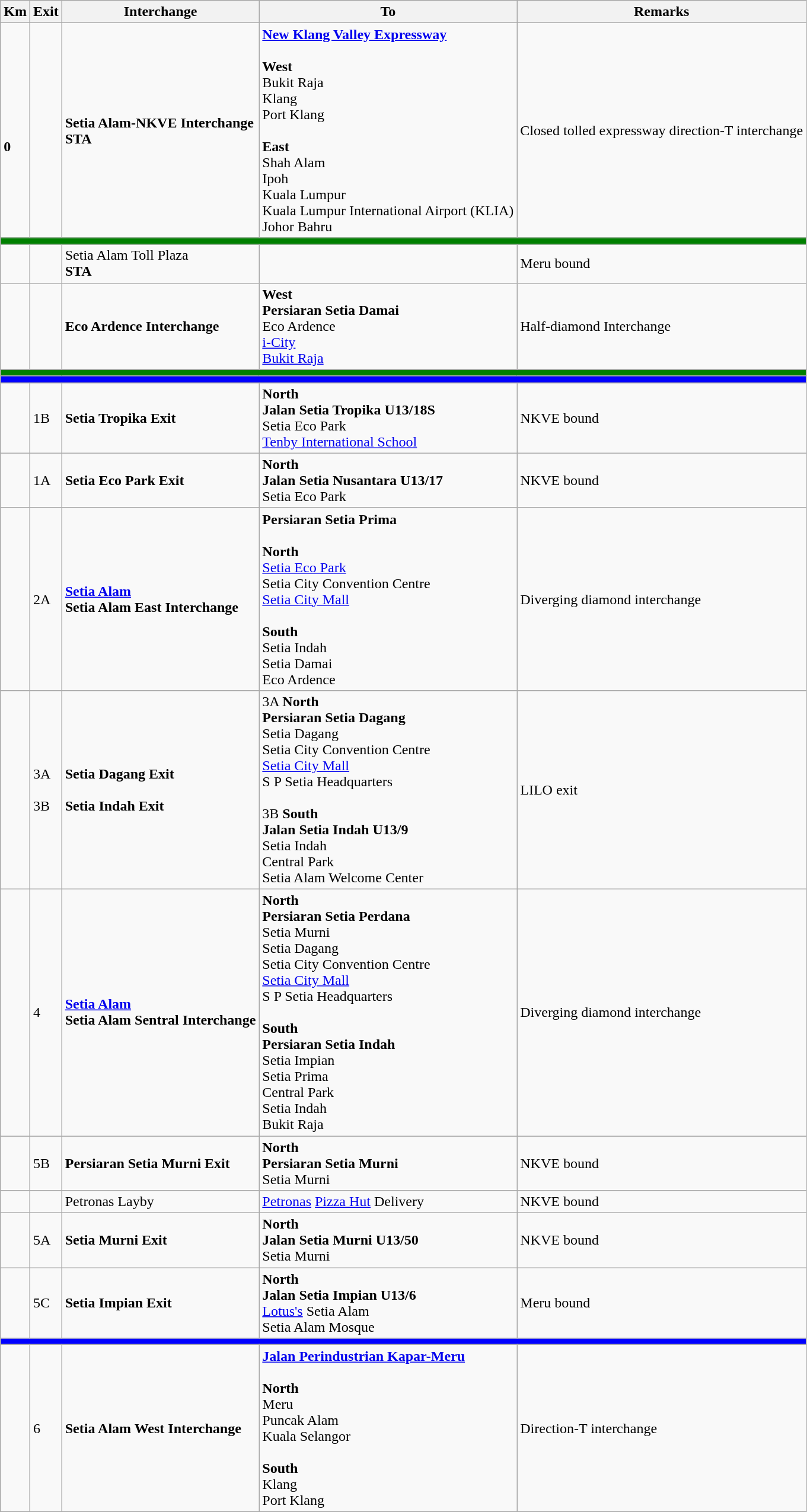<table class="wikitable">
<tr>
<th>Km</th>
<th>Exit</th>
<th>Interchange</th>
<th>To</th>
<th>Remarks</th>
</tr>
<tr>
<td><br><br><strong>0</strong></td>
<td></td>
<td><strong>Setia Alam-NKVE Interchange</strong><br><strong>STA</strong></td>
<td>  <strong><a href='#'>New Klang Valley Expressway</a></strong><br><br><strong>West</strong><br>  Bukit Raja<br> Klang<br>   Port Klang <br><br><strong>East</strong><br>  Shah Alam<br>  Ipoh<br>  Kuala Lumpur<br>  Kuala Lumpur International Airport (KLIA) <br>  Johor Bahru</td>
<td>Closed tolled expressway direction-T interchange</td>
</tr>
<tr>
<td style="width:600px" colspan="6" style="text-align:center" bgcolor="green"><strong></strong></td>
</tr>
<tr>
<td></td>
<td></td>
<td> Setia Alam Toll Plaza<br><strong>STA</strong><br></td>
<td>    </td>
<td>Meru bound</td>
</tr>
<tr>
<td></td>
<td></td>
<td><strong>Eco Ardence Interchange</strong></td>
<td><strong>West</strong><br><strong>Persiaran Setia Damai</strong><br>Eco Ardence<br><a href='#'>i-City</a><br><a href='#'>Bukit Raja</a></td>
<td>Half-diamond Interchange</td>
</tr>
<tr>
<td style="width:600px" colspan="6" style="text-align:center" bgcolor="green"><strong></strong></td>
</tr>
<tr>
<td style="width:600px" colspan="6" style="text-align:center" bgcolor="blue"><strong></strong></td>
</tr>
<tr>
<td></td>
<td>1B</td>
<td><strong>Setia Tropika Exit</strong></td>
<td><strong>North</strong><br><strong>Jalan Setia Tropika U13/18S</strong><br>Setia Eco Park<br><a href='#'>Tenby International School</a></td>
<td>NKVE bound</td>
</tr>
<tr>
<td></td>
<td>1A</td>
<td><strong>Setia Eco Park Exit</strong></td>
<td><strong>North</strong><br><strong>Jalan Setia Nusantara U13/17</strong><br>Setia Eco Park</td>
<td>NKVE bound</td>
</tr>
<tr>
<td></td>
<td>2A</td>
<td><strong><a href='#'>Setia Alam</a></strong><br><strong>Setia Alam East Interchange</strong></td>
<td><strong>Persiaran Setia Prima</strong><br><br><strong>North</strong><br><a href='#'>Setia Eco Park</a><br>Setia City Convention Centre<br><a href='#'>Setia City Mall</a> <br><br><strong>South</strong><br>Setia Indah<br>Setia Damai<br>Eco Ardence</td>
<td>Diverging diamond interchange</td>
</tr>
<tr>
<td></td>
<td>3A<br><br>3B</td>
<td><strong>Setia Dagang Exit</strong><br><br><strong>Setia Indah Exit</strong></td>
<td>3A <strong>North</strong><br><strong>Persiaran Setia Dagang</strong><br>Setia Dagang<br>Setia City Convention Centre<br><a href='#'>Setia City Mall</a> <br>S P Setia Headquarters<br><br>3B <strong>South</strong><br><strong>Jalan Setia Indah U13/9</strong><br>Setia Indah<br>Central Park<br>Setia Alam Welcome Center</td>
<td>LILO exit</td>
</tr>
<tr>
<td></td>
<td>4</td>
<td><strong><a href='#'>Setia Alam</a></strong><br><strong>Setia Alam Sentral Interchange</strong></td>
<td><strong>North</strong><br><strong>Persiaran Setia Perdana</strong><br>Setia Murni<br>Setia Dagang<br>Setia City Convention Centre<br><a href='#'>Setia City Mall</a> <br>S P Setia Headquarters<br><br><strong>South</strong><br><strong>Persiaran Setia Indah</strong><br>Setia Impian<br>Setia Prima<br>Central Park<br>Setia Indah<br>Bukit Raja</td>
<td>Diverging diamond interchange</td>
</tr>
<tr>
<td></td>
<td>5B</td>
<td><strong>Persiaran Setia Murni Exit</strong></td>
<td><strong>North</strong><br><strong>Persiaran Setia Murni</strong><br>Setia Murni</td>
<td>NKVE bound</td>
</tr>
<tr>
<td></td>
<td></td>
<td> Petronas Layby</td>
<td>  <a href='#'>Petronas</a>  <a href='#'>Pizza Hut</a> Delivery</td>
<td>NKVE bound</td>
</tr>
<tr>
<td></td>
<td>5A</td>
<td><strong>Setia Murni Exit</strong></td>
<td><strong>North</strong><br><strong>Jalan Setia Murni U13/50</strong><br>Setia Murni</td>
<td>NKVE bound</td>
</tr>
<tr>
<td></td>
<td>5C</td>
<td><strong>Setia Impian Exit</strong></td>
<td><strong>North</strong><br><strong>Jalan Setia Impian U13/6</strong> <br> <a href='#'>Lotus's</a> Setia Alam<br>Setia Alam Mosque</td>
<td>Meru bound</td>
</tr>
<tr>
<td style="width:600px" colspan="6" style="text-align:center" bgcolor="blue"><strong></strong></td>
</tr>
<tr>
<td></td>
<td>6</td>
<td><strong>Setia Alam West Interchange</strong></td>
<td> <strong><a href='#'>Jalan Perindustrian Kapar-Meru</a></strong><br><br><strong>North</strong><br> Meru<br> Puncak Alam<br> Kuala Selangor<br><br><strong>South</strong><br> Klang<br>  Port Klang </td>
<td>Direction-T interchange</td>
</tr>
</table>
